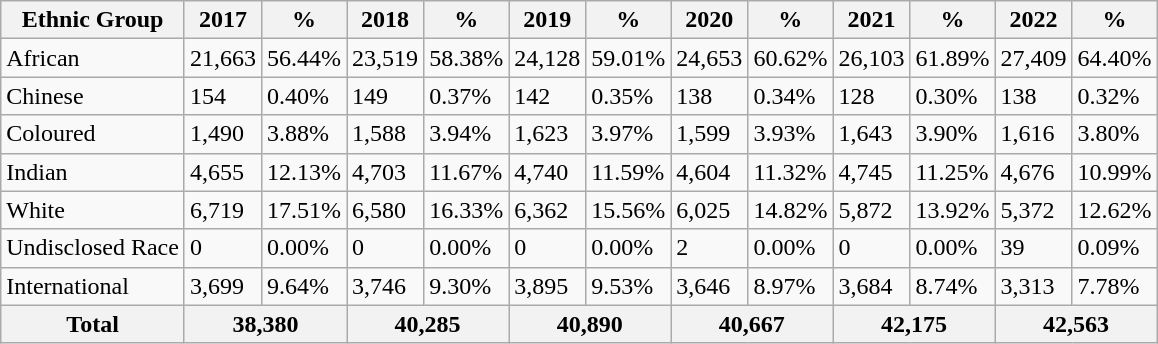<table class="wikitable sortable">
<tr>
<th>Ethnic Group</th>
<th>2017</th>
<th>%</th>
<th>2018</th>
<th>%</th>
<th>2019</th>
<th>%</th>
<th>2020</th>
<th>%</th>
<th>2021</th>
<th>%</th>
<th>2022</th>
<th>%</th>
</tr>
<tr>
<td>African</td>
<td>21,663</td>
<td>56.44%</td>
<td>23,519</td>
<td>58.38%</td>
<td>24,128</td>
<td>59.01%</td>
<td>24,653</td>
<td>60.62%</td>
<td>26,103</td>
<td>61.89%</td>
<td>27,409</td>
<td>64.40%</td>
</tr>
<tr>
<td>Chinese</td>
<td>154</td>
<td>0.40%</td>
<td>149</td>
<td>0.37%</td>
<td>142</td>
<td>0.35%</td>
<td>138</td>
<td>0.34%</td>
<td>128</td>
<td>0.30%</td>
<td>138</td>
<td>0.32%</td>
</tr>
<tr>
<td>Coloured</td>
<td>1,490</td>
<td>3.88%</td>
<td>1,588</td>
<td>3.94%</td>
<td>1,623</td>
<td>3.97%</td>
<td>1,599</td>
<td>3.93%</td>
<td>1,643</td>
<td>3.90%</td>
<td>1,616</td>
<td>3.80%</td>
</tr>
<tr>
<td>Indian</td>
<td>4,655</td>
<td>12.13%</td>
<td>4,703</td>
<td>11.67%</td>
<td>4,740</td>
<td>11.59%</td>
<td>4,604</td>
<td>11.32%</td>
<td>4,745</td>
<td>11.25%</td>
<td>4,676</td>
<td>10.99%</td>
</tr>
<tr>
<td>White</td>
<td>6,719</td>
<td>17.51%</td>
<td>6,580</td>
<td>16.33%</td>
<td>6,362</td>
<td>15.56%</td>
<td>6,025</td>
<td>14.82%</td>
<td>5,872</td>
<td>13.92%</td>
<td>5,372</td>
<td>12.62%</td>
</tr>
<tr>
<td>Undisclosed Race</td>
<td>0</td>
<td>0.00%</td>
<td>0</td>
<td>0.00%</td>
<td>0</td>
<td>0.00%</td>
<td>2</td>
<td>0.00%</td>
<td>0</td>
<td>0.00%</td>
<td>39</td>
<td>0.09%</td>
</tr>
<tr>
<td>International</td>
<td>3,699</td>
<td>9.64%</td>
<td>3,746</td>
<td>9.30%</td>
<td>3,895</td>
<td>9.53%</td>
<td>3,646</td>
<td>8.97%</td>
<td>3,684</td>
<td>8.74%</td>
<td>3,313</td>
<td>7.78%</td>
</tr>
<tr>
<th>Total</th>
<th colspan="2">38,380</th>
<th colspan="2">40,285</th>
<th colspan="2">40,890</th>
<th colspan="2">40,667</th>
<th colspan="2">42,175</th>
<th colspan="2">42,563</th>
</tr>
</table>
